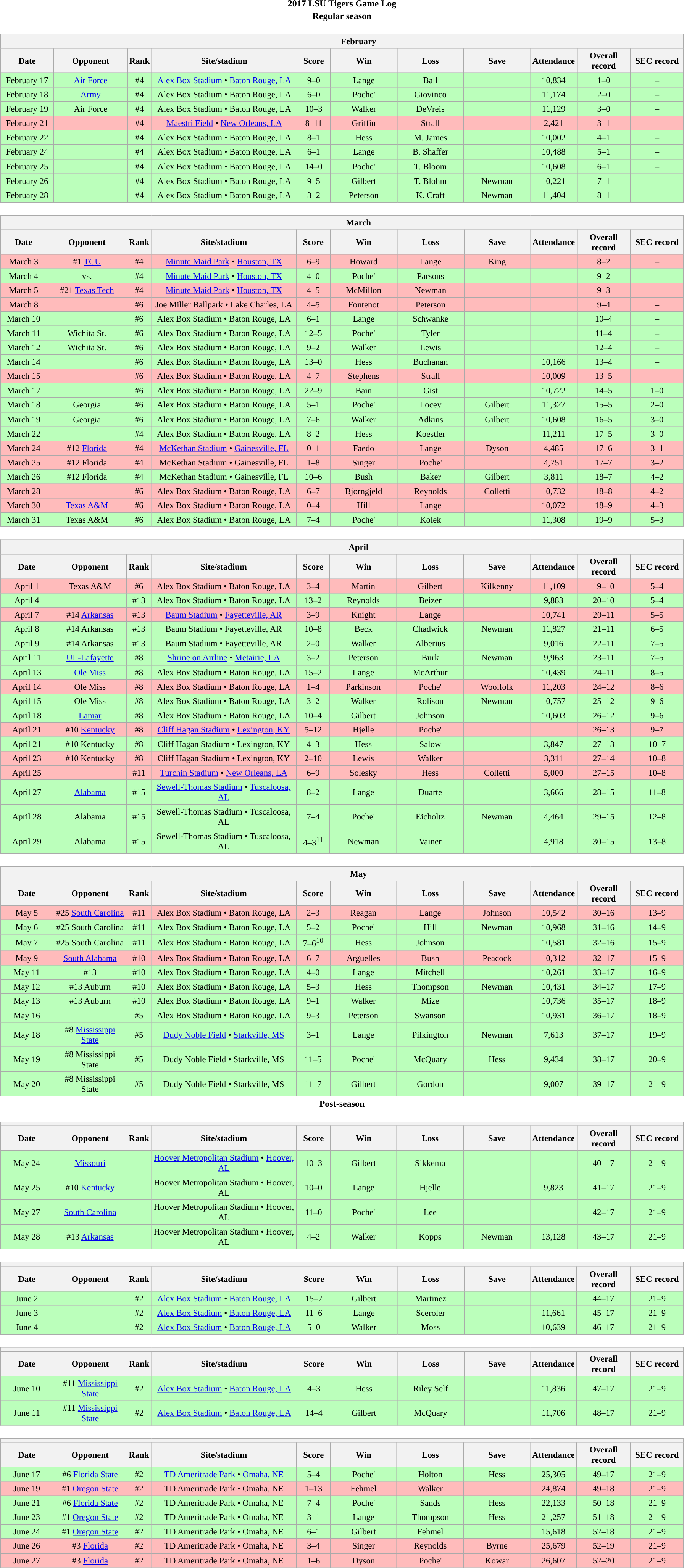<table class="toccolours" width=95% style="clear:both; margin:1.5em auto; text-align:center;">
<tr>
<th colspan=2>2017 LSU Tigers Game Log</th>
</tr>
<tr>
<th colspan=2>Regular season</th>
</tr>
<tr valign="top">
<td><br><table class="wikitable collapsible collapsed" style="margin:auto; width:100%; text-align:center; font-size:95%">
<tr>
<th colspan=12 style="padding-left:4em;">February</th>
</tr>
<tr>
<th bgcolor="#DDDDFF" width="8%">Date</th>
<th bgcolor="#DDDDFF" width="11%">Opponent</th>
<th bgcolor="#DDDDFF" width="2%">Rank</th>
<th bgcolor="#DDDDFF" width="22%">Site/stadium</th>
<th bgcolor="#DDDDFF" width="5%">Score</th>
<th bgcolor="#DDDDFF" width="10%">Win</th>
<th bgcolor="#DDDDFF" width="10%">Loss</th>
<th bgcolor="#DDDDFF" width="10%">Save</th>
<th bgcolor="#DDDDFF" width="6%">Attendance</th>
<th bgcolor="#DDDDFF" width="8%">Overall record</th>
<th bgcolor="#DDDDFF" width="8%">SEC record</th>
</tr>
<tr bgcolor="#bbffbb">
<td>February 17</td>
<td><a href='#'>Air Force</a></td>
<td>#4</td>
<td><a href='#'>Alex Box Stadium</a> • <a href='#'>Baton Rouge, LA</a></td>
<td>9–0</td>
<td>Lange</td>
<td>Ball</td>
<td></td>
<td>10,834</td>
<td>1–0</td>
<td>–</td>
</tr>
<tr bgcolor="#bbffbb">
<td>February 18</td>
<td><a href='#'>Army</a></td>
<td>#4</td>
<td>Alex Box Stadium • Baton Rouge, LA</td>
<td>6–0</td>
<td>Poche'</td>
<td>Giovinco</td>
<td></td>
<td>11,174</td>
<td>2–0</td>
<td>–</td>
</tr>
<tr bgcolor="#bbffbb">
<td>February 19</td>
<td>Air Force</td>
<td>#4</td>
<td>Alex Box Stadium • Baton Rouge, LA</td>
<td>10–3</td>
<td>Walker</td>
<td>DeVreis</td>
<td></td>
<td>11,129</td>
<td>3–0</td>
<td>–</td>
</tr>
<tr bgcolor="#ffbbbb">
<td>February 21</td>
<td></td>
<td>#4</td>
<td><a href='#'>Maestri Field</a> • <a href='#'>New Orleans, LA</a></td>
<td>8–11</td>
<td>Griffin</td>
<td>Strall</td>
<td></td>
<td>2,421</td>
<td>3–1</td>
<td>–</td>
</tr>
<tr bgcolor="#bbffbb">
<td>February 22</td>
<td></td>
<td>#4</td>
<td>Alex Box Stadium • Baton Rouge, LA</td>
<td>8–1</td>
<td>Hess</td>
<td>M. James</td>
<td></td>
<td>10,002</td>
<td>4–1</td>
<td>–</td>
</tr>
<tr bgcolor="#bbffbb">
<td>February 24</td>
<td></td>
<td>#4</td>
<td>Alex Box Stadium • Baton Rouge, LA</td>
<td>6–1</td>
<td>Lange</td>
<td>B. Shaffer</td>
<td></td>
<td>10,488</td>
<td>5–1</td>
<td>–</td>
</tr>
<tr bgcolor="#bbffbb">
<td>February 25</td>
<td></td>
<td>#4</td>
<td>Alex Box Stadium • Baton Rouge, LA</td>
<td>14–0</td>
<td>Poche'</td>
<td>T. Bloom</td>
<td></td>
<td>10,608</td>
<td>6–1</td>
<td>–</td>
</tr>
<tr bgcolor="#bbffbb">
<td>February 26</td>
<td></td>
<td>#4</td>
<td>Alex Box Stadium • Baton Rouge, LA</td>
<td>9–5</td>
<td>Gilbert</td>
<td>T. Blohm</td>
<td>Newman</td>
<td>10,221</td>
<td>7–1</td>
<td>–</td>
</tr>
<tr bgcolor="#bbffbb">
<td>February 28</td>
<td></td>
<td>#4</td>
<td>Alex Box Stadium • Baton Rouge, LA</td>
<td>3–2</td>
<td>Peterson</td>
<td>K. Craft</td>
<td>Newman</td>
<td>11,404</td>
<td>8–1</td>
<td>–</td>
</tr>
</table>
</td>
</tr>
<tr>
<td><br><table class="wikitable collapsible collapsed" style="margin:auto; width:100%; text-align:center; font-size:95%">
<tr>
<th colspan=12 style="padding-left:4em;">March</th>
</tr>
<tr>
<th bgcolor="#DDDDFF" width="7%">Date</th>
<th bgcolor="#DDDDFF" width="12%">Opponent</th>
<th bgcolor="#DDDDFF" width="2%">Rank</th>
<th bgcolor="#DDDDFF" width="22%">Site/stadium</th>
<th bgcolor="#DDDDFF" width="5%">Score</th>
<th bgcolor="#DDDDFF" width="10%">Win</th>
<th bgcolor="#DDDDFF" width="10%">Loss</th>
<th bgcolor="#DDDDFF" width="10%">Save</th>
<th bgcolor="#DDDDFF" width="6%">Attendance</th>
<th bgcolor="#DDDDFF" width="8%">Overall record</th>
<th bgcolor="#DDDDFF" width="8%">SEC record</th>
</tr>
<tr bgcolor="#ffbbbb">
<td>March 3</td>
<td>#1 <a href='#'>TCU</a></td>
<td>#4</td>
<td><a href='#'>Minute Maid Park</a> • <a href='#'>Houston, TX</a></td>
<td>6–9</td>
<td>Howard</td>
<td>Lange</td>
<td>King</td>
<td></td>
<td>8–2</td>
<td>–</td>
</tr>
<tr bgcolor="#bbffbb">
<td>March 4</td>
<td>vs. </td>
<td>#4</td>
<td><a href='#'>Minute Maid Park</a> • <a href='#'>Houston, TX</a></td>
<td>4–0</td>
<td>Poche'</td>
<td>Parsons</td>
<td></td>
<td></td>
<td>9–2</td>
<td>–</td>
</tr>
<tr bgcolor="#ffbbbb">
<td>March 5</td>
<td>#21 <a href='#'>Texas Tech</a></td>
<td>#4</td>
<td><a href='#'>Minute Maid Park</a> • <a href='#'>Houston, TX</a></td>
<td>4–5</td>
<td>McMillon</td>
<td>Newman</td>
<td></td>
<td></td>
<td>9–3</td>
<td>–</td>
</tr>
<tr bgcolor="#ffbbbb">
<td>March 8</td>
<td></td>
<td>#6</td>
<td>Joe Miller Ballpark • Lake Charles, LA</td>
<td>4–5</td>
<td>Fontenot</td>
<td>Peterson</td>
<td></td>
<td></td>
<td>9–4</td>
<td>–</td>
</tr>
<tr bgcolor="#bbffbb">
<td>March 10</td>
<td></td>
<td>#6</td>
<td>Alex Box Stadium • Baton Rouge, LA</td>
<td>6–1</td>
<td>Lange</td>
<td>Schwanke</td>
<td></td>
<td></td>
<td>10–4</td>
<td>–</td>
</tr>
<tr bgcolor="#bbffbb">
<td>March 11</td>
<td>Wichita St.</td>
<td>#6</td>
<td>Alex Box Stadium • Baton Rouge, LA</td>
<td>12–5</td>
<td>Poche'</td>
<td>Tyler</td>
<td></td>
<td></td>
<td>11–4</td>
<td>–</td>
</tr>
<tr bgcolor="#bbffbb">
<td>March 12</td>
<td>Wichita St.</td>
<td>#6</td>
<td>Alex Box Stadium • Baton Rouge, LA</td>
<td>9–2</td>
<td>Walker</td>
<td>Lewis</td>
<td></td>
<td></td>
<td>12–4</td>
<td>–</td>
</tr>
<tr bgcolor="#bbffbb">
<td>March 14</td>
<td></td>
<td>#6</td>
<td>Alex Box Stadium • Baton Rouge, LA</td>
<td>13–0</td>
<td>Hess</td>
<td>Buchanan</td>
<td></td>
<td>10,166</td>
<td>13–4</td>
<td>–</td>
</tr>
<tr bgcolor="#ffbbbb">
<td>March 15</td>
<td></td>
<td>#6</td>
<td>Alex Box Stadium • Baton Rouge, LA</td>
<td>4–7</td>
<td>Stephens</td>
<td>Strall</td>
<td></td>
<td>10,009</td>
<td>13–5</td>
<td>–</td>
</tr>
<tr bgcolor="#bbffbb">
<td>March 17</td>
<td></td>
<td>#6</td>
<td>Alex Box Stadium • Baton Rouge, LA</td>
<td>22–9</td>
<td>Bain</td>
<td>Gist</td>
<td></td>
<td>10,722</td>
<td>14–5</td>
<td>1–0</td>
</tr>
<tr bgcolor="#bbffbb">
<td>March 18</td>
<td>Georgia</td>
<td>#6</td>
<td>Alex Box Stadium • Baton Rouge, LA</td>
<td>5–1</td>
<td>Poche'</td>
<td>Locey</td>
<td>Gilbert</td>
<td>11,327</td>
<td>15–5</td>
<td>2–0</td>
</tr>
<tr bgcolor="#bbffbb">
<td>March 19</td>
<td>Georgia</td>
<td>#6</td>
<td>Alex Box Stadium • Baton Rouge, LA</td>
<td>7–6</td>
<td>Walker</td>
<td>Adkins</td>
<td>Gilbert</td>
<td>10,608</td>
<td>16–5</td>
<td>3–0</td>
</tr>
<tr bgcolor="#bbffbb">
<td>March 22</td>
<td></td>
<td>#4</td>
<td>Alex Box Stadium • Baton Rouge, LA</td>
<td>8–2</td>
<td>Hess</td>
<td>Koestler</td>
<td></td>
<td>11,211</td>
<td>17–5</td>
<td>3–0</td>
</tr>
<tr bgcolor="#ffbbbb">
<td>March 24</td>
<td>#12 <a href='#'>Florida</a></td>
<td>#4</td>
<td><a href='#'>McKethan Stadium</a> • <a href='#'>Gainesville, FL</a></td>
<td>0–1</td>
<td>Faedo</td>
<td>Lange</td>
<td>Dyson</td>
<td>4,485</td>
<td>17–6</td>
<td>3–1</td>
</tr>
<tr bgcolor="#ffbbbb">
<td>March 25</td>
<td>#12 Florida</td>
<td>#4</td>
<td>McKethan Stadium • Gainesville, FL</td>
<td>1–8</td>
<td>Singer</td>
<td>Poche'</td>
<td></td>
<td>4,751</td>
<td>17–7</td>
<td>3–2</td>
</tr>
<tr bgcolor="#bbffbb">
<td>March 26</td>
<td>#12 Florida</td>
<td>#4</td>
<td>McKethan Stadium • Gainesville, FL</td>
<td>10–6</td>
<td>Bush</td>
<td>Baker</td>
<td>Gilbert</td>
<td>3,811</td>
<td>18–7</td>
<td>4–2</td>
</tr>
<tr bgcolor="#ffbbbb">
<td>March 28</td>
<td></td>
<td>#6</td>
<td>Alex Box Stadium • Baton Rouge, LA</td>
<td>6–7</td>
<td>Bjorngjeld</td>
<td>Reynolds</td>
<td>Colletti</td>
<td>10,732</td>
<td>18–8</td>
<td>4–2</td>
</tr>
<tr bgcolor="#ffbbbb">
<td>March 30</td>
<td><a href='#'>Texas A&M</a></td>
<td>#6</td>
<td>Alex Box Stadium • Baton Rouge, LA</td>
<td>0–4</td>
<td>Hill</td>
<td>Lange</td>
<td></td>
<td>10,072</td>
<td>18–9</td>
<td>4–3</td>
</tr>
<tr bgcolor="#bbffbb">
<td>March 31</td>
<td>Texas A&M</td>
<td>#6</td>
<td>Alex Box Stadium • Baton Rouge, LA</td>
<td>7–4</td>
<td>Poche'</td>
<td>Kolek</td>
<td></td>
<td>11,308</td>
<td>19–9</td>
<td>5–3</td>
</tr>
</table>
</td>
</tr>
<tr>
<td><br><table class="wikitable collapsible collapsed" style="margin:auto; width:100%; text-align:center; font-size:95%">
<tr>
<th colspan=12 style="padding-left:4em;">April</th>
</tr>
<tr>
<th bgcolor="#DDDDFF" width="8%">Date</th>
<th bgcolor="#DDDDFF" width="11%">Opponent</th>
<th bgcolor="#DDDDFF" width="2%">Rank</th>
<th bgcolor="#DDDDFF" width="22%">Site/stadium</th>
<th bgcolor="#DDDDFF" width="5%">Score</th>
<th bgcolor="#DDDDFF" width="10%">Win</th>
<th bgcolor="#DDDDFF" width="10%">Loss</th>
<th bgcolor="#DDDDFF" width="10%">Save</th>
<th bgcolor="#DDDDFF" width="6%">Attendance</th>
<th bgcolor="#DDDDFF" width="8%">Overall record</th>
<th bgcolor="#DDDDFF" width="8%">SEC record</th>
</tr>
<tr bgcolor="#ffbbbb">
<td>April 1</td>
<td>Texas A&M</td>
<td>#6</td>
<td>Alex Box Stadium • Baton Rouge, LA</td>
<td>3–4</td>
<td>Martin</td>
<td>Gilbert</td>
<td>Kilkenny</td>
<td>11,109</td>
<td>19–10</td>
<td>5–4</td>
</tr>
<tr bgcolor="#bbffbb">
<td>April 4</td>
<td></td>
<td>#13</td>
<td>Alex Box Stadium • Baton Rouge, LA</td>
<td>13–2</td>
<td>Reynolds</td>
<td>Beizer</td>
<td></td>
<td>9,883</td>
<td>20–10</td>
<td>5–4</td>
</tr>
<tr bgcolor="#ffbbbb">
<td>April 7</td>
<td>#14 <a href='#'>Arkansas</a></td>
<td>#13</td>
<td><a href='#'>Baum Stadium</a> • <a href='#'>Fayetteville, AR</a></td>
<td>3–9</td>
<td>Knight</td>
<td>Lange</td>
<td></td>
<td>10,741</td>
<td>20–11</td>
<td>5–5</td>
</tr>
<tr bgcolor="#bbffbb">
<td>April 8</td>
<td>#14 Arkansas</td>
<td>#13</td>
<td>Baum Stadium • Fayetteville, AR</td>
<td>10–8</td>
<td>Beck</td>
<td>Chadwick</td>
<td>Newman</td>
<td>11,827</td>
<td>21–11</td>
<td>6–5</td>
</tr>
<tr bgcolor="#bbffbb">
<td>April 9</td>
<td>#14 Arkansas</td>
<td>#13</td>
<td>Baum Stadium • Fayetteville, AR</td>
<td>2–0</td>
<td>Walker</td>
<td>Alberius</td>
<td></td>
<td>9,016</td>
<td>22–11</td>
<td>7–5</td>
</tr>
<tr bgcolor="#bbffbb">
<td>April 11</td>
<td><a href='#'>UL-Lafayette</a></td>
<td>#8</td>
<td><a href='#'>Shrine on Airline</a> • <a href='#'>Metairie, LA</a></td>
<td>3–2</td>
<td>Peterson</td>
<td>Burk</td>
<td>Newman</td>
<td>9,963</td>
<td>23–11</td>
<td>7–5</td>
</tr>
<tr bgcolor="#bbffbb">
<td>April 13</td>
<td><a href='#'>Ole Miss</a></td>
<td>#8</td>
<td>Alex Box Stadium • Baton Rouge, LA</td>
<td>15–2</td>
<td>Lange</td>
<td>McArthur</td>
<td></td>
<td>10,439</td>
<td>24–11</td>
<td>8–5</td>
</tr>
<tr bgcolor="#ffbbbb">
<td>April 14</td>
<td>Ole Miss</td>
<td>#8</td>
<td>Alex Box Stadium • Baton Rouge, LA</td>
<td>1–4</td>
<td>Parkinson</td>
<td>Poche'</td>
<td>Woolfolk</td>
<td>11,203</td>
<td>24–12</td>
<td>8–6</td>
</tr>
<tr bgcolor="#bbffbb">
<td>April 15</td>
<td>Ole Miss</td>
<td>#8</td>
<td>Alex Box Stadium • Baton Rouge, LA</td>
<td>3–2</td>
<td>Walker</td>
<td>Rolison</td>
<td>Newman</td>
<td>10,757</td>
<td>25–12</td>
<td>9–6</td>
</tr>
<tr bgcolor="#bbffbb">
<td>April 18</td>
<td><a href='#'>Lamar</a></td>
<td>#8</td>
<td>Alex Box Stadium • Baton Rouge, LA</td>
<td>10–4</td>
<td>Gilbert</td>
<td>Johnson</td>
<td></td>
<td>10,603</td>
<td>26–12</td>
<td>9–6</td>
</tr>
<tr bgcolor="#ffbbbb">
<td>April 21</td>
<td>#10 <a href='#'>Kentucky</a></td>
<td>#8</td>
<td><a href='#'>Cliff Hagan Stadium</a> • <a href='#'>Lexington, KY</a></td>
<td>5–12</td>
<td>Hjelle</td>
<td>Poche'</td>
<td></td>
<td></td>
<td>26–13</td>
<td>9–7</td>
</tr>
<tr bgcolor="#bbffbb">
<td>April 21</td>
<td>#10 Kentucky</td>
<td>#8</td>
<td>Cliff Hagan Stadium • Lexington, KY</td>
<td>4–3</td>
<td>Hess</td>
<td>Salow</td>
<td></td>
<td>3,847</td>
<td>27–13</td>
<td>10–7</td>
</tr>
<tr bgcolor="#ffbbbb">
<td>April 23</td>
<td>#10 Kentucky</td>
<td>#8</td>
<td>Cliff Hagan Stadium • Lexington, KY</td>
<td>2–10</td>
<td>Lewis</td>
<td>Walker</td>
<td></td>
<td>3,311</td>
<td>27–14</td>
<td>10–8</td>
</tr>
<tr bgcolor="#ffbbbb">
<td>April 25</td>
<td></td>
<td>#11</td>
<td><a href='#'>Turchin Stadium</a> • <a href='#'>New Orleans, LA</a></td>
<td>6–9</td>
<td>Solesky</td>
<td>Hess</td>
<td>Colletti</td>
<td>5,000</td>
<td>27–15</td>
<td>10–8</td>
</tr>
<tr bgcolor="#bbffbb">
<td>April 27</td>
<td><a href='#'>Alabama</a></td>
<td>#15</td>
<td><a href='#'>Sewell-Thomas Stadium</a> • <a href='#'>Tuscaloosa, AL</a></td>
<td>8–2</td>
<td>Lange</td>
<td>Duarte</td>
<td></td>
<td>3,666</td>
<td>28–15</td>
<td>11–8</td>
</tr>
<tr bgcolor="#bbffbb">
<td>April 28</td>
<td>Alabama</td>
<td>#15</td>
<td>Sewell-Thomas Stadium • Tuscaloosa, AL</td>
<td>7–4</td>
<td>Poche'</td>
<td>Eicholtz</td>
<td>Newman</td>
<td>4,464</td>
<td>29–15</td>
<td>12–8</td>
</tr>
<tr bgcolor="#bbffbb">
<td>April 29</td>
<td>Alabama</td>
<td>#15</td>
<td>Sewell-Thomas Stadium • Tuscaloosa, AL</td>
<td>4–3<sup>11</sup></td>
<td>Newman</td>
<td>Vainer</td>
<td></td>
<td>4,918</td>
<td>30–15</td>
<td>13–8</td>
</tr>
</table>
</td>
</tr>
<tr>
<td><br><table class="wikitable collapsible collapsed" style="margin:auto; width:100%; text-align:center; font-size:95%">
<tr>
<th colspan=12 style="padding-left:4em;">May</th>
</tr>
<tr>
<th bgcolor="#DDDDFF" width="8%">Date</th>
<th bgcolor="#DDDDFF" width="11%">Opponent</th>
<th bgcolor="#DDDDFF" width="2%">Rank</th>
<th bgcolor="#DDDDFF" width="22%">Site/stadium</th>
<th bgcolor="#DDDDFF" width="5%">Score</th>
<th bgcolor="#DDDDFF" width="10%">Win</th>
<th bgcolor="#DDDDFF" width="10%">Loss</th>
<th bgcolor="#DDDDFF" width="10%">Save</th>
<th bgcolor="#DDDDFF" width="6%">Attendance</th>
<th bgcolor="#DDDDFF" width="8%">Overall record</th>
<th bgcolor="#DDDDFF" width="8%">SEC record</th>
</tr>
<tr bgcolor="#ffbbbb">
<td>May 5</td>
<td>#25 <a href='#'>South Carolina</a></td>
<td>#11</td>
<td>Alex Box Stadium • Baton Rouge, LA</td>
<td>2–3</td>
<td>Reagan</td>
<td>Lange</td>
<td>Johnson</td>
<td>10,542</td>
<td>30–16</td>
<td>13–9</td>
</tr>
<tr bgcolor="#bbffbb">
<td>May 6</td>
<td>#25 South Carolina</td>
<td>#11</td>
<td>Alex Box Stadium • Baton Rouge, LA</td>
<td>5–2</td>
<td>Poche'</td>
<td>Hill</td>
<td>Newman</td>
<td>10,968</td>
<td>31–16</td>
<td>14–9</td>
</tr>
<tr bgcolor="#bbffbb">
<td>May 7</td>
<td>#25 South Carolina</td>
<td>#11</td>
<td>Alex Box Stadium • Baton Rouge, LA</td>
<td>7–6<sup>10</sup></td>
<td>Hess</td>
<td>Johnson</td>
<td></td>
<td>10,581</td>
<td>32–16</td>
<td>15–9</td>
</tr>
<tr bgcolor="#ffbbbb">
<td>May 9</td>
<td><a href='#'>South Alabama</a></td>
<td>#10</td>
<td>Alex Box Stadium • Baton Rouge, LA</td>
<td>6–7</td>
<td>Arguelles</td>
<td>Bush</td>
<td>Peacock</td>
<td>10,312</td>
<td>32–17</td>
<td>15–9</td>
</tr>
<tr bgcolor="#bbffbb">
<td>May 11</td>
<td>#13 </td>
<td>#10</td>
<td>Alex Box Stadium • Baton Rouge, LA</td>
<td>4–0</td>
<td>Lange</td>
<td>Mitchell</td>
<td></td>
<td>10,261</td>
<td>33–17</td>
<td>16–9</td>
</tr>
<tr bgcolor="#bbffbb">
<td>May 12</td>
<td>#13 Auburn</td>
<td>#10</td>
<td>Alex Box Stadium • Baton Rouge, LA</td>
<td>5–3</td>
<td>Hess</td>
<td>Thompson</td>
<td>Newman</td>
<td>10,431</td>
<td>34–17</td>
<td>17–9</td>
</tr>
<tr bgcolor="#bbffbb">
<td>May 13</td>
<td>#13 Auburn</td>
<td>#10</td>
<td>Alex Box Stadium • Baton Rouge, LA</td>
<td>9–1</td>
<td>Walker</td>
<td>Mize</td>
<td></td>
<td>10,736</td>
<td>35–17</td>
<td>18–9</td>
</tr>
<tr bgcolor="#bbffbb">
<td>May 16</td>
<td></td>
<td>#5</td>
<td>Alex Box Stadium • Baton Rouge, LA</td>
<td>9–3</td>
<td>Peterson</td>
<td>Swanson</td>
<td></td>
<td>10,931</td>
<td>36–17</td>
<td>18–9</td>
</tr>
<tr bgcolor="#bbffbb">
<td>May 18</td>
<td>#8 <a href='#'>Mississippi State</a></td>
<td>#5</td>
<td><a href='#'>Dudy Noble Field</a> • <a href='#'>Starkville, MS</a></td>
<td>3–1</td>
<td>Lange</td>
<td>Pilkington</td>
<td>Newman</td>
<td>7,613</td>
<td>37–17</td>
<td>19–9</td>
</tr>
<tr bgcolor="#bbffbb">
<td>May 19</td>
<td>#8 Mississippi State</td>
<td>#5</td>
<td>Dudy Noble Field • Starkville, MS</td>
<td>11–5</td>
<td>Poche'</td>
<td>McQuary</td>
<td>Hess</td>
<td>9,434</td>
<td>38–17</td>
<td>20–9</td>
</tr>
<tr bgcolor="#bbffbb">
<td>May 20</td>
<td>#8 Mississippi State</td>
<td>#5</td>
<td>Dudy Noble Field • Starkville, MS</td>
<td>11–7</td>
<td>Gilbert</td>
<td>Gordon</td>
<td></td>
<td>9,007</td>
<td>39–17</td>
<td>21–9</td>
</tr>
</table>
</td>
</tr>
<tr>
<th colspan=2>Post-season</th>
</tr>
<tr>
<td><br><table class="wikitable collapsible collapsed" style="margin:auto; width:100%; text-align:center; font-size:95%">
<tr>
<th colspan=12 style="padding-left:4em;"></th>
</tr>
<tr>
<th bgcolor="#DDDDFF" width="8%">Date</th>
<th bgcolor="#DDDDFF" width="11%">Opponent</th>
<th bgcolor="#DDDDFF" width="2%">Rank</th>
<th bgcolor="#DDDDFF" width="22%">Site/stadium</th>
<th bgcolor="#DDDDFF" width="5%">Score</th>
<th bgcolor="#DDDDFF" width="10%">Win</th>
<th bgcolor="#DDDDFF" width="10%">Loss</th>
<th bgcolor="#DDDDFF" width="10%">Save</th>
<th bgcolor="#DDDDFF" width="6%">Attendance</th>
<th bgcolor="#DDDDFF" width="8%">Overall record</th>
<th bgcolor="#DDDDFF" width="8%">SEC record</th>
</tr>
<tr bgcolor="#bbffbb">
<td>May 24</td>
<td><a href='#'>Missouri</a></td>
<td></td>
<td><a href='#'>Hoover Metropolitan Stadium</a> • <a href='#'>Hoover, AL</a></td>
<td>10–3</td>
<td>Gilbert</td>
<td>Sikkema</td>
<td></td>
<td></td>
<td>40–17</td>
<td>21–9</td>
</tr>
<tr bgcolor="#bbffbb">
<td>May 25</td>
<td>#10 <a href='#'>Kentucky</a></td>
<td></td>
<td>Hoover Metropolitan Stadium • Hoover, AL</td>
<td>10–0</td>
<td>Lange</td>
<td>Hjelle</td>
<td></td>
<td>9,823</td>
<td>41–17</td>
<td>21–9</td>
</tr>
<tr bgcolor="#bbffbb">
<td>May 27</td>
<td><a href='#'>South Carolina</a></td>
<td></td>
<td>Hoover Metropolitan Stadium • Hoover, AL</td>
<td>11–0</td>
<td>Poche'</td>
<td>Lee</td>
<td></td>
<td></td>
<td>42–17</td>
<td>21–9</td>
</tr>
<tr bgcolor="#bbffbb">
<td>May 28</td>
<td>#13 <a href='#'>Arkansas</a></td>
<td></td>
<td>Hoover Metropolitan Stadium • Hoover, AL</td>
<td>4–2</td>
<td>Walker</td>
<td>Kopps</td>
<td>Newman</td>
<td>13,128</td>
<td>43–17</td>
<td>21–9</td>
</tr>
</table>
</td>
</tr>
<tr>
<td><br><table class="wikitable collapsible collapsed" style="margin:auto; width:100%; text-align:center; font-size:95%">
<tr>
<th colspan=12 style="padding-left:4em;"></th>
</tr>
<tr>
<th bgcolor="#DDDDFF" width="8%">Date</th>
<th bgcolor="#DDDDFF" width="11%">Opponent</th>
<th bgcolor="#DDDDFF" width="2%">Rank</th>
<th bgcolor="#DDDDFF" width="22%">Site/stadium</th>
<th bgcolor="#DDDDFF" width="5%">Score</th>
<th bgcolor="#DDDDFF" width="10%">Win</th>
<th bgcolor="#DDDDFF" width="10%">Loss</th>
<th bgcolor="#DDDDFF" width="10%">Save</th>
<th bgcolor="#DDDDFF" width="6%">Attendance</th>
<th bgcolor="#DDDDFF" width="8%">Overall record</th>
<th bgcolor="#DDDDFF" width="8%">SEC record</th>
</tr>
<tr bgcolor="#bbffbb">
<td>June 2</td>
<td></td>
<td>#2</td>
<td><a href='#'>Alex Box Stadium</a> • <a href='#'>Baton Rouge, LA</a></td>
<td>15–7</td>
<td>Gilbert</td>
<td>Martinez</td>
<td></td>
<td></td>
<td>44–17</td>
<td>21–9</td>
</tr>
<tr bgcolor="#bbffbb">
<td>June 3</td>
<td></td>
<td>#2</td>
<td><a href='#'>Alex Box Stadium</a> • <a href='#'>Baton Rouge, LA</a></td>
<td>11–6</td>
<td>Lange</td>
<td>Sceroler</td>
<td></td>
<td>11,661</td>
<td>45–17</td>
<td>21–9</td>
</tr>
<tr bgcolor="#bbffbb">
<td>June 4</td>
<td></td>
<td>#2</td>
<td><a href='#'>Alex Box Stadium</a> • <a href='#'>Baton Rouge, LA</a></td>
<td>5–0</td>
<td>Walker</td>
<td>Moss</td>
<td></td>
<td>10,639</td>
<td>46–17</td>
<td>21–9</td>
</tr>
</table>
</td>
</tr>
<tr>
<td><br><table class="wikitable collapsible collapsed" style="margin:auto; width:100%; text-align:center; font-size:95%">
<tr>
<th colspan=12 style="padding-left:4em;"></th>
</tr>
<tr>
<th bgcolor="#DDDDFF" width="8%">Date</th>
<th bgcolor="#DDDDFF" width="11%">Opponent</th>
<th bgcolor="#DDDDFF" width="2%">Rank</th>
<th bgcolor="#DDDDFF" width="22%">Site/stadium</th>
<th bgcolor="#DDDDFF" width="5%">Score</th>
<th bgcolor="#DDDDFF" width="10%">Win</th>
<th bgcolor="#DDDDFF" width="10%">Loss</th>
<th bgcolor="#DDDDFF" width="10%">Save</th>
<th bgcolor="#DDDDFF" width="6%">Attendance</th>
<th bgcolor="#DDDDFF" width="8%">Overall record</th>
<th bgcolor="#DDDDFF" width="8%">SEC record</th>
</tr>
<tr bgcolor="#bbffbb">
<td>June 10</td>
<td>#11 <a href='#'>Mississippi State</a></td>
<td>#2</td>
<td><a href='#'>Alex Box Stadium</a> • <a href='#'>Baton Rouge, LA</a></td>
<td>4–3</td>
<td>Hess</td>
<td>Riley Self</td>
<td></td>
<td>11,836</td>
<td>47–17</td>
<td>21–9</td>
</tr>
<tr bgcolor="#bbffbb">
<td>June 11</td>
<td>#11 <a href='#'>Mississippi State</a></td>
<td>#2</td>
<td><a href='#'>Alex Box Stadium</a> • <a href='#'>Baton Rouge, LA</a></td>
<td>14–4</td>
<td>Gilbert</td>
<td>McQuary</td>
<td></td>
<td>11,706</td>
<td>48–17</td>
<td>21–9</td>
</tr>
</table>
</td>
</tr>
<tr>
<td><br><table class="wikitable collapsible open" style="margin:auto; width:100%; text-align:center; font-size:95%">
<tr>
<th colspan=12 style="padding-left:4em;"></th>
</tr>
<tr>
<th bgcolor="#DDDDFF" width="8%">Date</th>
<th bgcolor="#DDDDFF" width="11%">Opponent</th>
<th bgcolor="#DDDDFF" width="2%">Rank</th>
<th bgcolor="#DDDDFF" width="22%">Site/stadium</th>
<th bgcolor="#DDDDFF" width="5%">Score</th>
<th bgcolor="#DDDDFF" width="10%">Win</th>
<th bgcolor="#DDDDFF" width="10%">Loss</th>
<th bgcolor="#DDDDFF" width="10%">Save</th>
<th bgcolor="#DDDDFF" width="6%">Attendance</th>
<th bgcolor="#DDDDFF" width="8%">Overall record</th>
<th bgcolor="#DDDDFF" width="8%">SEC record</th>
</tr>
<tr bgcolor="#bbffbb">
<td>June 17</td>
<td>#6 <a href='#'>Florida State</a></td>
<td>#2</td>
<td><a href='#'>TD Ameritrade Park</a> • <a href='#'>Omaha, NE</a></td>
<td>5–4</td>
<td>Poche'</td>
<td>Holton</td>
<td>Hess</td>
<td>25,305</td>
<td>49–17</td>
<td>21–9</td>
</tr>
<tr bgcolor="#ffbbbb">
<td>June 19</td>
<td>#1 <a href='#'>Oregon State</a></td>
<td>#2</td>
<td>TD Ameritrade Park • Omaha, NE</td>
<td>1–13</td>
<td>Fehmel</td>
<td>Walker</td>
<td></td>
<td>24,874</td>
<td>49–18</td>
<td>21–9</td>
</tr>
<tr bgcolor="#bbffbb">
<td>June 21</td>
<td>#6 <a href='#'>Florida State</a></td>
<td>#2</td>
<td>TD Ameritrade Park • Omaha, NE</td>
<td>7–4</td>
<td>Poche'</td>
<td>Sands</td>
<td>Hess</td>
<td>22,133</td>
<td>50–18</td>
<td>21–9</td>
</tr>
<tr bgcolor="#bbffbb">
<td>June 23</td>
<td>#1 <a href='#'>Oregon State</a></td>
<td>#2</td>
<td>TD Ameritrade Park • Omaha, NE</td>
<td>3–1</td>
<td>Lange</td>
<td>Thompson</td>
<td>Hess</td>
<td>21,257</td>
<td>51–18</td>
<td>21–9</td>
</tr>
<tr bgcolor="#bbffbb">
<td>June 24</td>
<td>#1 <a href='#'>Oregon State</a></td>
<td>#2</td>
<td>TD Ameritrade Park • Omaha, NE</td>
<td>6–1</td>
<td>Gilbert</td>
<td>Fehmel</td>
<td></td>
<td>15,618</td>
<td>52–18</td>
<td>21–9</td>
</tr>
<tr bgcolor="#ffbbbb">
<td>June 26</td>
<td>#3 <a href='#'>Florida</a></td>
<td>#2</td>
<td>TD Ameritrade Park • Omaha, NE</td>
<td>3–4</td>
<td>Singer</td>
<td>Reynolds</td>
<td>Byrne</td>
<td>25,679</td>
<td>52–19</td>
<td>21–9</td>
</tr>
<tr bgcolor="#ffbbbb">
<td>June 27</td>
<td>#3 <a href='#'>Florida</a></td>
<td>#2</td>
<td>TD Ameritrade Park • Omaha, NE</td>
<td>1–6</td>
<td>Dyson</td>
<td>Poche'</td>
<td>Kowar</td>
<td>26,607</td>
<td>52–20</td>
<td>21–9</td>
</tr>
</table>
</td>
</tr>
</table>
